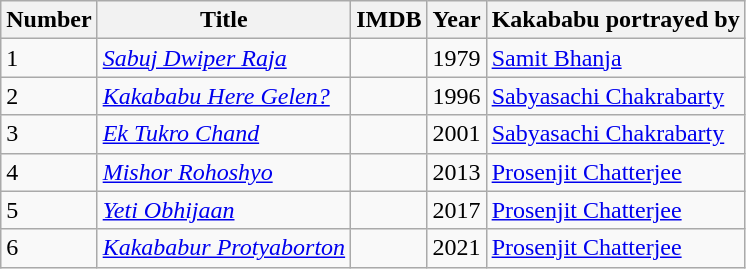<table class="wikitable">
<tr>
<th>Number</th>
<th>Title</th>
<th>IMDB</th>
<th>Year</th>
<th>Kakababu portrayed by</th>
</tr>
<tr>
<td>1</td>
<td><em><a href='#'>Sabuj Dwiper Raja</a></em></td>
<td></td>
<td>1979</td>
<td><a href='#'>Samit Bhanja</a></td>
</tr>
<tr>
<td>2</td>
<td><em><a href='#'>Kakababu Here Gelen?</a></em></td>
<td></td>
<td>1996</td>
<td><a href='#'>Sabyasachi Chakrabarty</a></td>
</tr>
<tr>
<td>3</td>
<td><em><a href='#'>Ek Tukro Chand</a></em></td>
<td></td>
<td>2001</td>
<td><a href='#'>Sabyasachi Chakrabarty</a></td>
</tr>
<tr>
<td>4</td>
<td><em><a href='#'>Mishor Rohoshyo</a></em></td>
<td></td>
<td>2013</td>
<td><a href='#'>Prosenjit Chatterjee</a></td>
</tr>
<tr>
<td>5</td>
<td><em><a href='#'>Yeti Obhijaan</a></em></td>
<td></td>
<td>2017</td>
<td><a href='#'>Prosenjit Chatterjee</a></td>
</tr>
<tr>
<td>6</td>
<td><em><a href='#'>Kakababur Protyaborton</a></em></td>
<td></td>
<td>2021</td>
<td><a href='#'>Prosenjit Chatterjee</a></td>
</tr>
</table>
